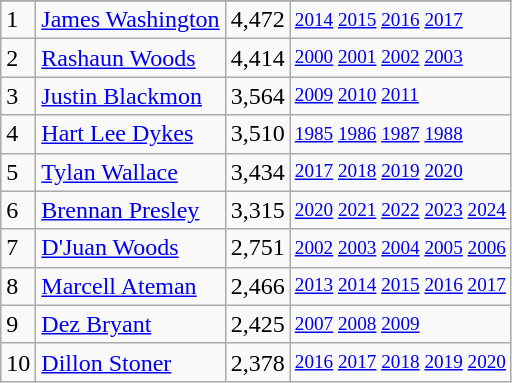<table class="wikitable">
<tr>
</tr>
<tr>
<td>1</td>
<td><a href='#'>James Washington</a></td>
<td>4,472</td>
<td style="font-size:80%;"><a href='#'>2014</a> <a href='#'>2015</a> <a href='#'>2016</a> <a href='#'>2017</a></td>
</tr>
<tr>
<td>2</td>
<td><a href='#'>Rashaun Woods</a></td>
<td>4,414</td>
<td style="font-size:80%;"><a href='#'>2000</a> <a href='#'>2001</a> <a href='#'>2002</a> <a href='#'>2003</a></td>
</tr>
<tr>
<td>3</td>
<td><a href='#'>Justin Blackmon</a></td>
<td>3,564</td>
<td style="font-size:80%;"><a href='#'>2009</a> <a href='#'>2010</a> <a href='#'>2011</a></td>
</tr>
<tr>
<td>4</td>
<td><a href='#'>Hart Lee Dykes</a></td>
<td>3,510</td>
<td style="font-size:80%;"><a href='#'>1985</a> <a href='#'>1986</a> <a href='#'>1987</a> <a href='#'>1988</a></td>
</tr>
<tr>
<td>5</td>
<td><a href='#'>Tylan Wallace</a></td>
<td>3,434</td>
<td style="font-size:80%;"><a href='#'>2017</a> <a href='#'>2018</a> <a href='#'>2019</a> <a href='#'>2020</a></td>
</tr>
<tr>
<td>6</td>
<td><a href='#'>Brennan Presley</a></td>
<td>3,315</td>
<td style="font-size:80%;"><a href='#'>2020</a> <a href='#'>2021</a> <a href='#'>2022</a> <a href='#'>2023</a> <a href='#'>2024</a></td>
</tr>
<tr>
<td>7</td>
<td><a href='#'>D'Juan Woods</a></td>
<td>2,751</td>
<td style="font-size:80%;"><a href='#'>2002</a> <a href='#'>2003</a> <a href='#'>2004</a> <a href='#'>2005</a> <a href='#'>2006</a></td>
</tr>
<tr>
<td>8</td>
<td><a href='#'>Marcell Ateman</a></td>
<td>2,466</td>
<td style="font-size:80%;"><a href='#'>2013</a> <a href='#'>2014</a> <a href='#'>2015</a> <a href='#'>2016</a> <a href='#'>2017</a></td>
</tr>
<tr>
<td>9</td>
<td><a href='#'>Dez Bryant</a></td>
<td>2,425</td>
<td style="font-size:80%;"><a href='#'>2007</a> <a href='#'>2008</a> <a href='#'>2009</a></td>
</tr>
<tr>
<td>10</td>
<td><a href='#'>Dillon Stoner</a></td>
<td>2,378</td>
<td style="font-size:80%;"><a href='#'>2016</a> <a href='#'>2017</a> <a href='#'>2018</a> <a href='#'>2019</a> <a href='#'>2020</a></td>
</tr>
</table>
